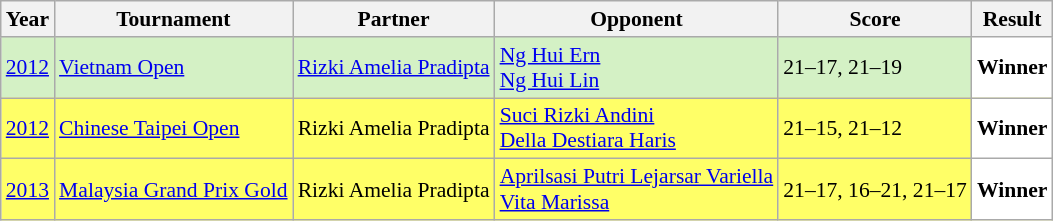<table class="sortable wikitable" style="font-size: 90%">
<tr>
<th>Year</th>
<th>Tournament</th>
<th>Partner</th>
<th>Opponent</th>
<th>Score</th>
<th>Result</th>
</tr>
<tr style="background:#D4F1C5">
<td align="center"><a href='#'>2012</a></td>
<td align="left"><a href='#'>Vietnam Open</a></td>
<td align="left"> <a href='#'>Rizki Amelia Pradipta</a></td>
<td align="left"> <a href='#'>Ng Hui Ern</a> <br>  <a href='#'>Ng Hui Lin</a></td>
<td align="left">21–17, 21–19</td>
<td style="text-align:left; background:white"> <strong>Winner</strong></td>
</tr>
<tr style="background:#FFFF67">
<td align="center"><a href='#'>2012</a></td>
<td align="left"><a href='#'>Chinese Taipei Open</a></td>
<td align="left"> Rizki Amelia Pradipta</td>
<td align="left"> <a href='#'>Suci Rizki Andini</a> <br>  <a href='#'>Della Destiara Haris</a></td>
<td align="left">21–15, 21–12</td>
<td style="text-align:left; background:white"> <strong>Winner</strong></td>
</tr>
<tr style="background:#FFFF67">
<td align="center"><a href='#'>2013</a></td>
<td align="left"><a href='#'>Malaysia Grand Prix Gold</a></td>
<td align="left"> Rizki Amelia Pradipta</td>
<td align="left"> <a href='#'>Aprilsasi Putri Lejarsar Variella</a> <br>  <a href='#'>Vita Marissa</a></td>
<td align="left">21–17, 16–21, 21–17</td>
<td style="text-align:left; background:white"> <strong>Winner</strong></td>
</tr>
</table>
